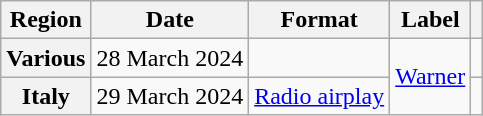<table class="wikitable plainrowheaders">
<tr>
<th scope="col">Region</th>
<th scope="col">Date</th>
<th scope="col">Format</th>
<th scope="col">Label</th>
<th scope="col"></th>
</tr>
<tr>
<th scope="row">Various</th>
<td>28 March 2024</td>
<td></td>
<td rowspan="2"><a href='#'>Warner</a></td>
<td style="text-align:center"></td>
</tr>
<tr>
<th scope="row">Italy</th>
<td>29 March 2024</td>
<td><a href='#'>Radio airplay</a></td>
<td style="text-align:center"></td>
</tr>
</table>
